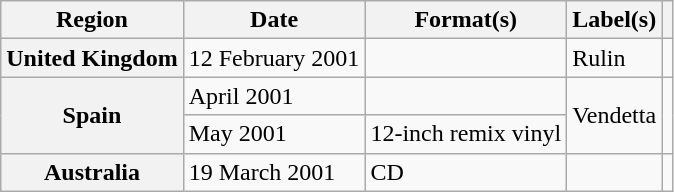<table class="wikitable plainrowheaders">
<tr>
<th scope="col">Region</th>
<th scope="col">Date</th>
<th scope="col">Format(s)</th>
<th scope="col">Label(s)</th>
<th scope="col"></th>
</tr>
<tr>
<th scope="row">United Kingdom</th>
<td>12 February 2001</td>
<td></td>
<td>Rulin</td>
<td></td>
</tr>
<tr>
<th scope="row" rowspan="2">Spain</th>
<td>April 2001</td>
<td></td>
<td rowspan="2">Vendetta</td>
<td rowspan="2"></td>
</tr>
<tr>
<td>May 2001</td>
<td>12-inch remix vinyl</td>
</tr>
<tr>
<th scope="row">Australia</th>
<td>19 March 2001</td>
<td>CD</td>
<td></td>
<td></td>
</tr>
</table>
